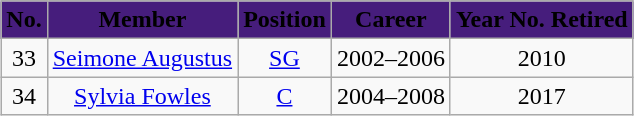<table class="wikitable" style="margin: 1em auto 1em auto">
<tr style="text-align:center;">
<th style="background:#461D7C;" align="center"><span>No.</span></th>
<th style="background:#461D7C;" align="center"><span>Member</span></th>
<th style="background:#461D7C;" align="center"><span>Position</span></th>
<th style="background:#461D7C;" align="center"><span>Career</span></th>
<th style="background:#461D7C;" align="center"><span>Year No. Retired</span></th>
</tr>
<tr style="text-align:center;">
<td>33</td>
<td><a href='#'>Seimone Augustus</a></td>
<td><a href='#'>SG</a></td>
<td>2002–2006</td>
<td>2010</td>
</tr>
<tr style="text-align:center;">
<td>34</td>
<td><a href='#'>Sylvia Fowles</a></td>
<td><a href='#'>C</a></td>
<td>2004–2008</td>
<td>2017</td>
</tr>
</table>
